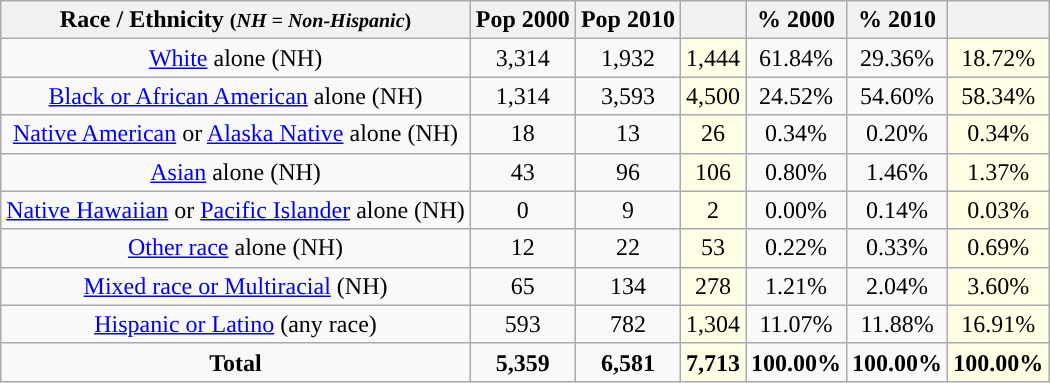<table class="wikitable" style="text-align:center;">
<tr>
<th>Race / Ethnicity <small>(<em>NH = Non-Hispanic</em>)</small></th>
<th>Pop 2000</th>
<th>Pop 2010</th>
<th></th>
<th>% 2000</th>
<th>% 2010</th>
<th></th>
</tr>
<tr>
<td><a href='#'>White</a> alone (NH)</td>
<td>3,314</td>
<td>1,932</td>
<td style='background: #ffffe6;'>1,444</td>
<td>61.84%</td>
<td>29.36%</td>
<td style='background: #ffffe6;'>18.72%</td>
</tr>
<tr>
<td><a href='#'>Black or African American</a> alone (NH)</td>
<td>1,314</td>
<td>3,593</td>
<td style='background: #ffffe6;'>4,500</td>
<td>24.52%</td>
<td>54.60%</td>
<td style='background: #ffffe6;'>58.34%</td>
</tr>
<tr>
<td><a href='#'>Native American</a> or <a href='#'>Alaska Native</a> alone (NH)</td>
<td>18</td>
<td>13</td>
<td style='background: #ffffe6;'>26</td>
<td>0.34%</td>
<td>0.20%</td>
<td style='background: #ffffe6;'>0.34%</td>
</tr>
<tr>
<td><a href='#'>Asian</a> alone (NH)</td>
<td>43</td>
<td>96</td>
<td style='background: #ffffe6;'>106</td>
<td>0.80%</td>
<td>1.46%</td>
<td style='background: #ffffe6;'>1.37%</td>
</tr>
<tr>
<td><a href='#'>Native Hawaiian</a> or <a href='#'>Pacific Islander</a> alone (NH)</td>
<td>0</td>
<td>9</td>
<td style='background: #ffffe6;'>2</td>
<td>0.00%</td>
<td>0.14%</td>
<td style='background: #ffffe6;'>0.03%</td>
</tr>
<tr>
<td><a href='#'>Other race</a> alone (NH)</td>
<td>12</td>
<td>22</td>
<td style='background: #ffffe6;'>53</td>
<td>0.22%</td>
<td>0.33%</td>
<td style='background: #ffffe6;'>0.69%</td>
</tr>
<tr>
<td><a href='#'>Mixed race or Multiracial</a> (NH)</td>
<td>65</td>
<td>134</td>
<td style='background: #ffffe6;'>278</td>
<td>1.21%</td>
<td>2.04%</td>
<td style='background: #ffffe6;'>3.60%</td>
</tr>
<tr>
<td><a href='#'>Hispanic or Latino</a> (any race)</td>
<td>593</td>
<td>782</td>
<td style='background: #ffffe6;'>1,304</td>
<td>11.07%</td>
<td>11.88%</td>
<td style='background: #ffffe6;'>16.91%</td>
</tr>
<tr>
<td><strong>Total</strong></td>
<td><strong>5,359</strong></td>
<td><strong>6,581</strong></td>
<td style='background: #ffffe6;'><strong>7,713</strong></td>
<td><strong>100.00%</strong></td>
<td><strong>100.00%</strong></td>
<td style='background: #ffffe6;'><strong>100.00%</strong></td>
</tr>
</table>
